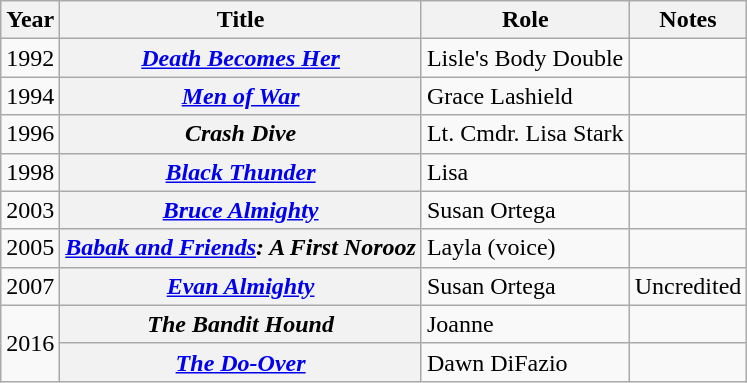<table class="wikitable plainrowheaders sortable">
<tr>
<th scope="col">Year</th>
<th scope="col">Title</th>
<th colspan="1" scope="col">Role</th>
<th scope="col" class="unsortable">Notes</th>
</tr>
<tr>
<td>1992</td>
<th scope=row><em><a href='#'>Death Becomes Her</a></em></th>
<td>Lisle's Body Double</td>
<td></td>
</tr>
<tr>
<td>1994</td>
<th scope=row><em><a href='#'>Men of War</a></em></th>
<td>Grace Lashield</td>
<td></td>
</tr>
<tr>
<td>1996</td>
<th scope=row><em>Crash Dive</em></th>
<td>Lt. Cmdr. Lisa Stark</td>
<td></td>
</tr>
<tr>
<td>1998</td>
<th scope=row><em><a href='#'>Black Thunder</a></em></th>
<td>Lisa</td>
<td></td>
</tr>
<tr>
<td>2003</td>
<th scope=row><em><a href='#'>Bruce Almighty</a></em></th>
<td>Susan Ortega</td>
<td></td>
</tr>
<tr>
<td>2005</td>
<th scope=row><em><a href='#'>Babak and Friends</a>: A First Norooz</em></th>
<td>Layla (voice)</td>
<td></td>
</tr>
<tr>
<td>2007</td>
<th scope=row><em><a href='#'>Evan Almighty</a></em></th>
<td>Susan Ortega</td>
<td>Uncredited</td>
</tr>
<tr>
<td rowspan="2">2016</td>
<th scope=row><em>The Bandit Hound</em></th>
<td>Joanne</td>
<td></td>
</tr>
<tr>
<th scope=row><em><a href='#'>The Do-Over</a></em></th>
<td>Dawn DiFazio</td>
<td></td>
</tr>
</table>
